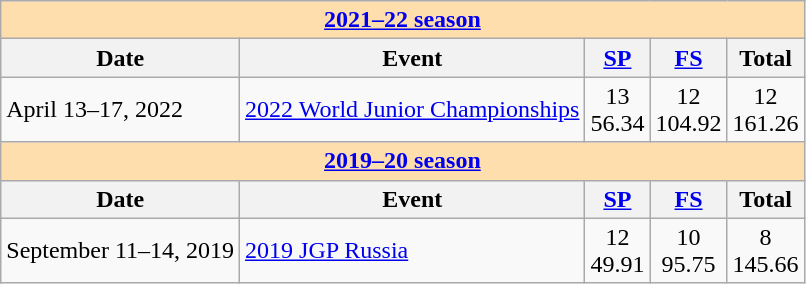<table class="wikitable">
<tr>
<td colspan="5" style="background-color: #ffdead; " align="center"><a href='#'><strong>2021–22 season</strong></a></td>
</tr>
<tr>
<th>Date</th>
<th>Event</th>
<th><a href='#'>SP</a></th>
<th><a href='#'>FS</a></th>
<th>Total</th>
</tr>
<tr>
<td>April 13–17, 2022</td>
<td><a href='#'>2022 World Junior Championships</a></td>
<td align=center>13 <br> 56.34</td>
<td align=center>12 <br> 104.92</td>
<td align=center>12 <br> 161.26</td>
</tr>
<tr>
<td colspan="5" style="background-color: #ffdead; " align="center"><a href='#'><strong>2019–20 season</strong></a></td>
</tr>
<tr>
<th>Date</th>
<th>Event</th>
<th><a href='#'>SP</a></th>
<th><a href='#'>FS</a></th>
<th>Total</th>
</tr>
<tr>
<td>September 11–14, 2019</td>
<td><a href='#'>2019 JGP Russia</a></td>
<td align=center>12 <br> 49.91</td>
<td align=center>10 <br> 95.75</td>
<td align=center>8 <br> 145.66</td>
</tr>
</table>
